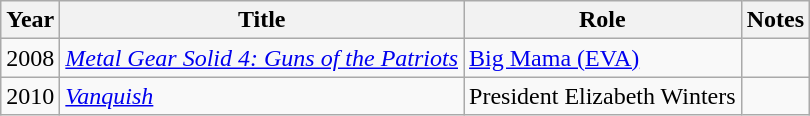<table class="wikitable sortable">
<tr>
<th>Year</th>
<th>Title</th>
<th>Role</th>
<th class="unsortable">Notes</th>
</tr>
<tr>
<td>2008</td>
<td><em><a href='#'>Metal Gear Solid 4: Guns of the Patriots</a></em></td>
<td><a href='#'>Big Mama (EVA)</a></td>
<td></td>
</tr>
<tr>
<td>2010</td>
<td><em><a href='#'>Vanquish</a></em></td>
<td>President Elizabeth Winters</td>
<td></td>
</tr>
</table>
